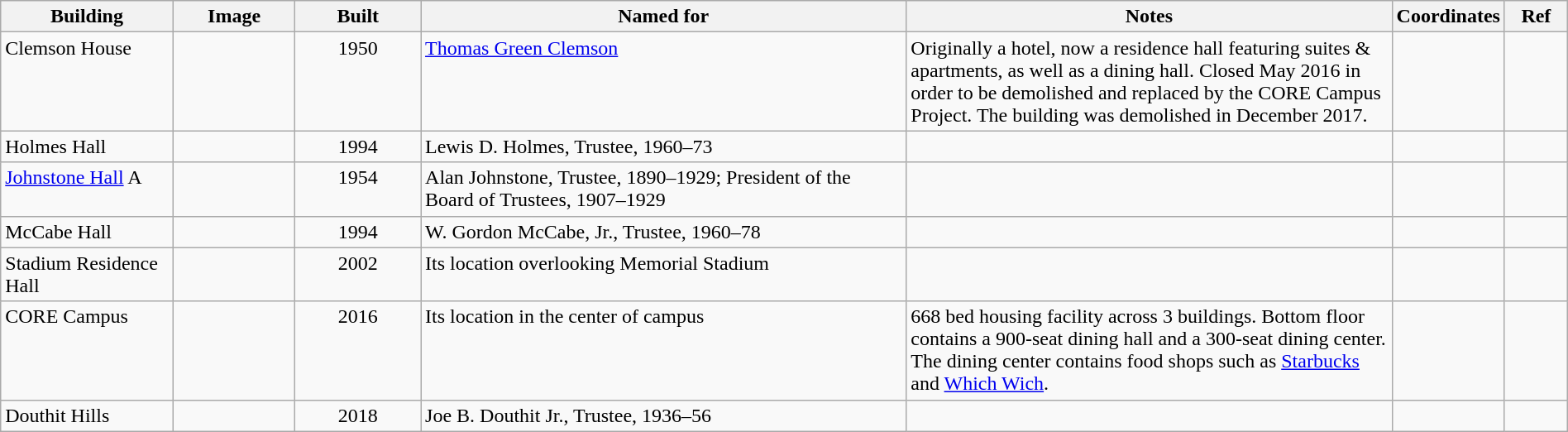<table class="wikitable sortable" style="width:100%">
<tr>
<th width=11%>Building</th>
<th width=101px class="unsortable">Image</th>
<th width=8%>Built</th>
<th width=31%>Named for</th>
<th width=31% class="unsortable">Notes</th>
<th width=7% class="unsortable">Coordinates</th>
<th width=4% class="unsortable">Ref</th>
</tr>
<tr valign="top">
<td>Clemson House</td>
<td align="center"></td>
<td align="center">1950</td>
<td><a href='#'>Thomas Green Clemson</a></td>
<td>Originally a hotel, now a residence hall featuring suites & apartments, as well as a dining hall. Closed May 2016 in order to be demolished and replaced by the CORE Campus Project. The building was demolished in December 2017.</td>
<td><small></small></td>
<td align="center"></td>
</tr>
<tr valign="top">
<td>Holmes Hall</td>
<td align="center"></td>
<td align="center">1994</td>
<td>Lewis D. Holmes, Trustee, 1960–73</td>
<td></td>
<td><small></small></td>
<td align="center"></td>
</tr>
<tr valign="top">
<td><a href='#'>Johnstone Hall</a> A</td>
<td align="center"></td>
<td align="center">1954</td>
<td>Alan Johnstone, Trustee, 1890–1929; President of the Board of Trustees, 1907–1929</td>
<td></td>
<td><small></small></td>
<td align="center"></td>
</tr>
<tr valign="top">
<td>McCabe Hall</td>
<td align="center"></td>
<td align="center">1994</td>
<td>W. Gordon McCabe, Jr., Trustee, 1960–78</td>
<td></td>
<td><small></small></td>
<td align="center"></td>
</tr>
<tr valign="top">
<td>Stadium Residence Hall</td>
<td align="center"></td>
<td align="center">2002</td>
<td>Its location overlooking Memorial Stadium</td>
<td></td>
<td><small></small></td>
<td align="center"></td>
</tr>
<tr valign="top">
<td>CORE Campus</td>
<td></td>
<td align="center">2016</td>
<td>Its location in the center of campus</td>
<td>668 bed housing facility across 3 buildings. Bottom floor contains a 900-seat dining hall and a 300-seat dining center. The dining center contains food shops such as <a href='#'>Starbucks</a> and <a href='#'>Which Wich</a>.</td>
<td><small></small></td>
<td align="center"></td>
</tr>
<tr valign="top">
<td>Douthit Hills</td>
<td></td>
<td align="center">2018</td>
<td>Joe B. Douthit Jr., Trustee, 1936–56</td>
<td></td>
<td><small></small></td>
<td align="center"></td>
</tr>
</table>
